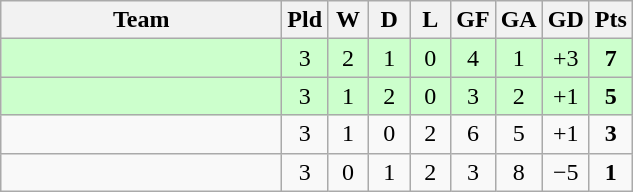<table class="wikitable" style="text-align:center">
<tr>
<th width=180>Team</th>
<th width=20>Pld</th>
<th width=20>W</th>
<th width=20>D</th>
<th width=20>L</th>
<th width=20>GF</th>
<th width=20>GA</th>
<th width=20>GD</th>
<th width=20>Pts</th>
</tr>
<tr bgcolor="#ccffcc">
<td align="left"></td>
<td>3</td>
<td>2</td>
<td>1</td>
<td>0</td>
<td>4</td>
<td>1</td>
<td>+3</td>
<td><strong>7</strong></td>
</tr>
<tr bgcolor="#ccffcc">
<td align="left"></td>
<td>3</td>
<td>1</td>
<td>2</td>
<td>0</td>
<td>3</td>
<td>2</td>
<td>+1</td>
<td><strong>5</strong></td>
</tr>
<tr>
<td align="left"></td>
<td>3</td>
<td>1</td>
<td>0</td>
<td>2</td>
<td>6</td>
<td>5</td>
<td>+1</td>
<td><strong>3</strong></td>
</tr>
<tr>
<td align="left"></td>
<td>3</td>
<td>0</td>
<td>1</td>
<td>2</td>
<td>3</td>
<td>8</td>
<td>−5</td>
<td><strong>1</strong></td>
</tr>
</table>
